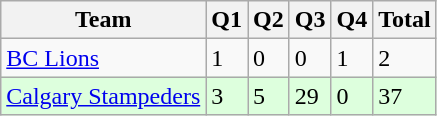<table class="wikitable">
<tr>
<th>Team</th>
<th>Q1</th>
<th>Q2</th>
<th>Q3</th>
<th>Q4</th>
<th>Total</th>
</tr>
<tr>
<td><a href='#'>BC Lions</a></td>
<td>1</td>
<td>0</td>
<td>0</td>
<td>1</td>
<td>2</td>
</tr>
<tr style="background-color:#ddffdd">
<td><a href='#'>Calgary Stampeders</a></td>
<td>3</td>
<td>5</td>
<td>29</td>
<td>0</td>
<td>37</td>
</tr>
</table>
